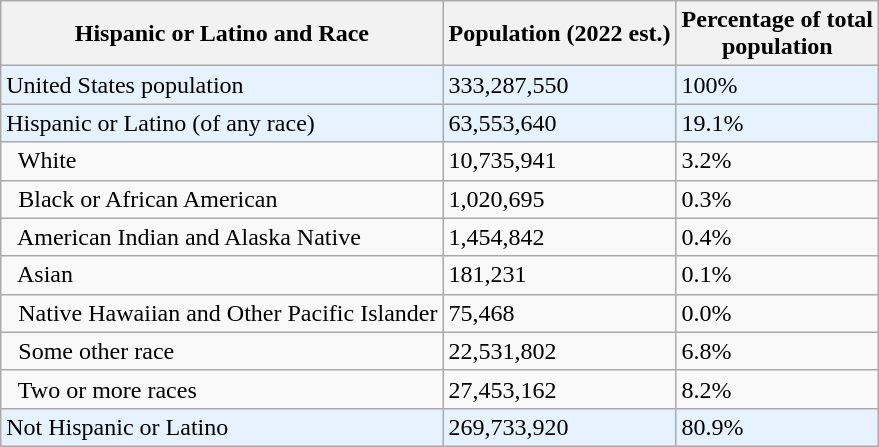<table class="wikitable sortable">
<tr>
<th>Hispanic or Latino and Race</th>
<th>Population (2022 est.)</th>
<th>Percentage of total <br> population</th>
</tr>
<tr style="background:#e6f3ff">
<td>United States population</td>
<td>333,287,550</td>
<td>100%</td>
</tr>
<tr style="background:#e6f3ff">
<td>Hispanic or Latino (of any race)</td>
<td>63,553,640</td>
<td>19.1%</td>
</tr>
<tr>
<td>  White</td>
<td>10,735,941</td>
<td>3.2%</td>
</tr>
<tr>
<td>  Black or African American</td>
<td>1,020,695</td>
<td>0.3%</td>
</tr>
<tr>
<td>  American Indian and Alaska Native</td>
<td>1,454,842</td>
<td>0.4%</td>
</tr>
<tr>
<td>  Asian</td>
<td>181,231</td>
<td>0.1%</td>
</tr>
<tr>
<td>  Native Hawaiian and Other Pacific Islander</td>
<td>75,468</td>
<td>0.0%</td>
</tr>
<tr>
<td>  Some other race</td>
<td>22,531,802</td>
<td>6.8%</td>
</tr>
<tr>
<td>  Two or more races</td>
<td>27,453,162</td>
<td>8.2%</td>
</tr>
<tr style="background:#e6f3ff">
<td>Not Hispanic or Latino</td>
<td>269,733,920</td>
<td>80.9%</td>
</tr>
</table>
